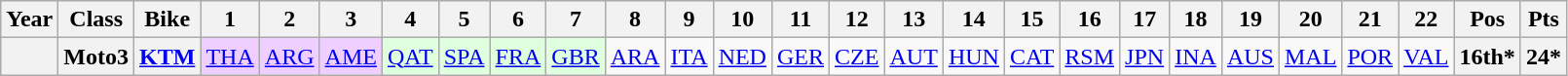<table class="wikitable" style="text-align:center;">
<tr>
<th>Year</th>
<th>Class</th>
<th>Bike</th>
<th>1</th>
<th>2</th>
<th>3</th>
<th>4</th>
<th>5</th>
<th>6</th>
<th>7</th>
<th>8</th>
<th>9</th>
<th>10</th>
<th>11</th>
<th>12</th>
<th>13</th>
<th>14</th>
<th>15</th>
<th>16</th>
<th>17</th>
<th>18</th>
<th>19</th>
<th>20</th>
<th>21</th>
<th>22</th>
<th>Pos</th>
<th>Pts</th>
</tr>
<tr>
<th></th>
<th>Moto3</th>
<th><a href='#'>KTM</a></th>
<td style="background:#EFCFFF;"><a href='#'>THA</a><br></td>
<td style="background:#EFCFFF;"><a href='#'>ARG</a><br></td>
<td style="background:#EFCFFF;"><a href='#'>AME</a><br></td>
<td style="background:#DFFFDF;"><a href='#'>QAT</a><br></td>
<td style="background:#DFFFDF;"><a href='#'>SPA</a><br></td>
<td style="background:#DFFFDF;"><a href='#'>FRA</a><br></td>
<td style="background:#DFFFDF;"><a href='#'>GBR</a><br></td>
<td><a href='#'>ARA</a></td>
<td><a href='#'>ITA</a></td>
<td><a href='#'>NED</a></td>
<td><a href='#'>GER</a></td>
<td><a href='#'>CZE</a></td>
<td><a href='#'>AUT</a></td>
<td><a href='#'>HUN</a></td>
<td><a href='#'>CAT</a></td>
<td><a href='#'>RSM</a></td>
<td><a href='#'>JPN</a></td>
<td><a href='#'>INA</a></td>
<td><a href='#'>AUS</a></td>
<td><a href='#'>MAL</a></td>
<td><a href='#'>POR</a></td>
<td><a href='#'>VAL</a></td>
<th>16th*</th>
<th>24*</th>
</tr>
</table>
